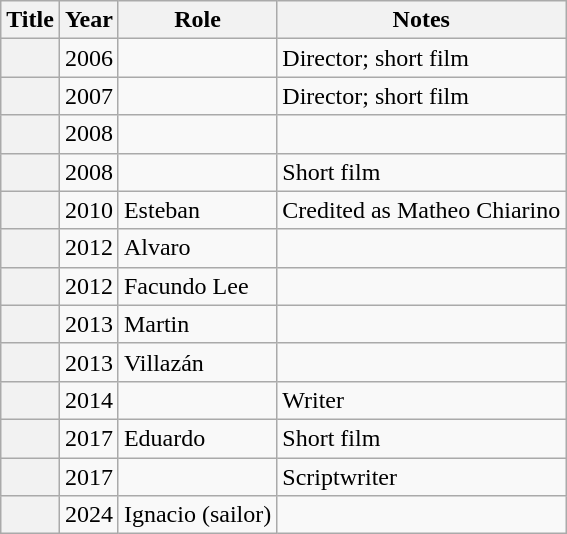<table class="wikitable plainrowheaders sortable">
<tr>
<th scope="col">Title</th>
<th scope="col">Year</th>
<th scope="col">Role</th>
<th scope="col" class="unsortable">Notes</th>
</tr>
<tr>
<th scope="row"></th>
<td>2006</td>
<td></td>
<td>Director; short film</td>
</tr>
<tr>
<th scope="row"></th>
<td>2007</td>
<td></td>
<td>Director; short film</td>
</tr>
<tr>
<th scope="row"></th>
<td>2008</td>
<td></td>
<td></td>
</tr>
<tr>
<th scope="row"></th>
<td>2008</td>
<td></td>
<td>Short film</td>
</tr>
<tr>
<th scope="row"></th>
<td>2010</td>
<td>Esteban</td>
<td>Credited as Matheo Chiarino</td>
</tr>
<tr>
<th scope="row"></th>
<td>2012</td>
<td>Alvaro</td>
<td></td>
</tr>
<tr>
<th scope="row"></th>
<td>2012</td>
<td>Facundo Lee</td>
<td></td>
</tr>
<tr>
<th scope="row"></th>
<td>2013</td>
<td>Martin</td>
<td></td>
</tr>
<tr>
<th scope="row"></th>
<td>2013</td>
<td>Villazán</td>
<td></td>
</tr>
<tr>
<th scope="row"></th>
<td>2014</td>
<td></td>
<td>Writer</td>
</tr>
<tr>
<th scope="row"></th>
<td>2017</td>
<td>Eduardo</td>
<td>Short film</td>
</tr>
<tr>
<th scope="row"></th>
<td>2017</td>
<td></td>
<td>Scriptwriter</td>
</tr>
<tr>
<th scope="row"></th>
<td>2024</td>
<td>Ignacio (sailor)</td>
<td></td>
</tr>
</table>
